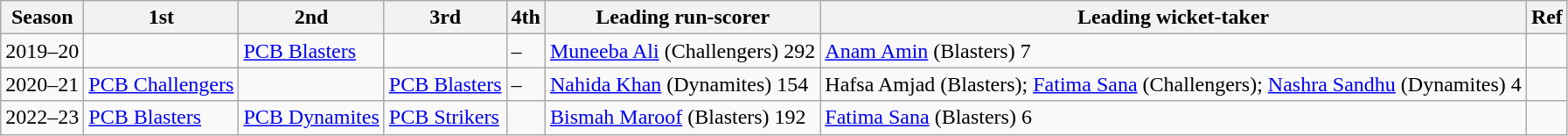<table class="wikitable">
<tr>
<th>Season</th>
<th>1st</th>
<th>2nd</th>
<th>3rd</th>
<th>4th</th>
<th>Leading run-scorer</th>
<th>Leading wicket-taker</th>
<th>Ref</th>
</tr>
<tr>
<td>2019–20</td>
<td></td>
<td><a href='#'>PCB Blasters</a></td>
<td></td>
<td>–</td>
<td><a href='#'>Muneeba Ali</a> (Challengers) 292</td>
<td><a href='#'>Anam Amin</a> (Blasters) 7</td>
<td></td>
</tr>
<tr>
<td>2020–21</td>
<td><a href='#'>PCB Challengers</a></td>
<td></td>
<td><a href='#'>PCB Blasters</a></td>
<td>–</td>
<td><a href='#'>Nahida Khan</a> (Dynamites) 154</td>
<td>Hafsa Amjad (Blasters); <a href='#'>Fatima Sana</a> (Challengers); <a href='#'>Nashra Sandhu</a> (Dynamites) 4</td>
<td></td>
</tr>
<tr>
<td>2022–23</td>
<td><a href='#'>PCB Blasters</a></td>
<td><a href='#'>PCB Dynamites</a></td>
<td><a href='#'>PCB Strikers</a></td>
<td></td>
<td><a href='#'>Bismah Maroof</a> (Blasters) 192</td>
<td><a href='#'>Fatima Sana</a> (Blasters) 6</td>
<td></td>
</tr>
</table>
